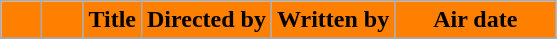<table class="wikitable" style="background:#FFFFFF;">
<tr>
<th style="background:#FF8000; width:20px"></th>
<th style="background:#FF8000; width:20px"></th>
<th style="background:#FF8000;">Title</th>
<th style="background:#FF8000;">Directed by</th>
<th style="background:#FF8000;">Written by</th>
<th style="background:#FF8000; width:100px">Air date</th>
</tr>
<tr>
</tr>
</table>
